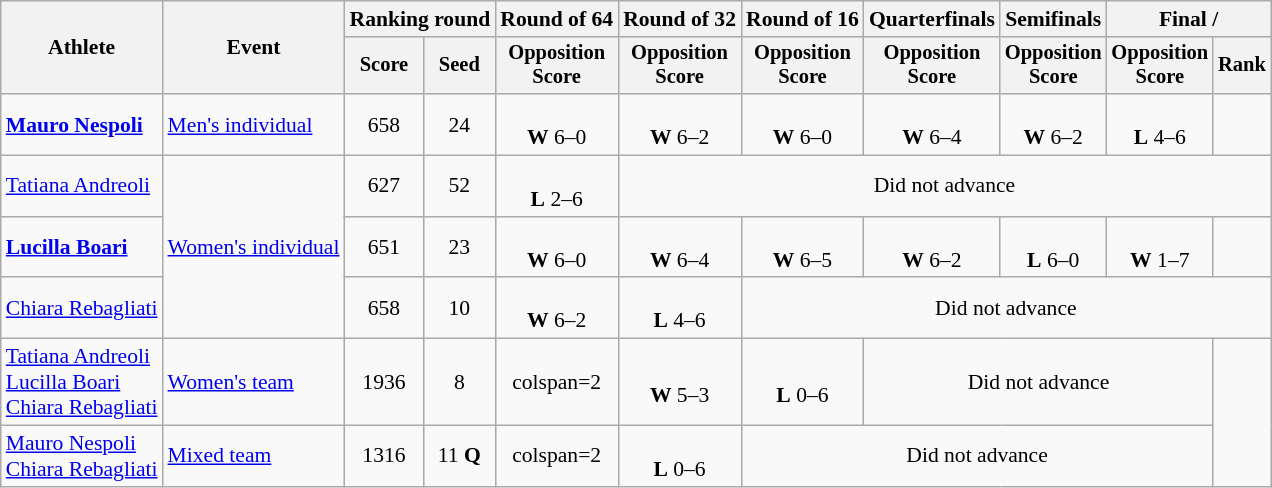<table class="wikitable" style="font-size:90%">
<tr>
<th rowspan=2>Athlete</th>
<th rowspan=2>Event</th>
<th colspan="2">Ranking round</th>
<th>Round of 64</th>
<th>Round of 32</th>
<th>Round of 16</th>
<th>Quarterfinals</th>
<th>Semifinals</th>
<th colspan="2">Final / </th>
</tr>
<tr style="font-size:95%">
<th>Score</th>
<th>Seed</th>
<th>Opposition<br>Score</th>
<th>Opposition<br>Score</th>
<th>Opposition<br>Score</th>
<th>Opposition<br>Score</th>
<th>Opposition<br>Score</th>
<th>Opposition<br>Score</th>
<th>Rank</th>
</tr>
<tr align=center>
<td align=left><strong><a href='#'>Mauro Nespoli</a></strong></td>
<td align=left><a href='#'>Men's individual</a></td>
<td>658</td>
<td>24</td>
<td><br><strong>W</strong> 6–0</td>
<td><br><strong>W</strong> 6–2</td>
<td><br><strong>W</strong> 6–0</td>
<td><br><strong>W</strong> 6–4</td>
<td><br><strong>W</strong> 6–2</td>
<td><br><strong>L</strong> 4–6</td>
<td></td>
</tr>
<tr align=center>
<td align=left><a href='#'>Tatiana Andreoli</a></td>
<td align=left rowspan=3><a href='#'>Women's individual</a></td>
<td>627</td>
<td>52</td>
<td><br><strong>L</strong> 2–6</td>
<td colspan=6>Did not advance</td>
</tr>
<tr align=center>
<td align=left><strong><a href='#'>Lucilla Boari</a></strong></td>
<td>651</td>
<td>23</td>
<td><br><strong>W</strong> 6–0</td>
<td><br><strong>W</strong> 6–4</td>
<td><br><strong>W</strong> 6–5</td>
<td><br><strong>W</strong> 6–2</td>
<td><br><strong>L</strong> 6–0</td>
<td><br><strong>W</strong> 1–7</td>
<td></td>
</tr>
<tr align=center>
<td align=left><a href='#'>Chiara Rebagliati</a></td>
<td>658</td>
<td>10</td>
<td><br><strong>W</strong> 6–2</td>
<td><br><strong>L</strong> 4–6</td>
<td colspan=5>Did not advance</td>
</tr>
<tr align=center>
<td align=left><a href='#'>Tatiana Andreoli</a><br><a href='#'>Lucilla Boari</a><br><a href='#'>Chiara Rebagliati</a></td>
<td align=left><a href='#'>Women's team</a></td>
<td>1936</td>
<td>8</td>
<td>colspan=2 </td>
<td><br><strong>W</strong> 5–3</td>
<td><br><strong>L</strong> 0–6</td>
<td colspan=3>Did not advance</td>
</tr>
<tr align=center>
<td align=left><a href='#'>Mauro Nespoli</a><br><a href='#'>Chiara Rebagliati</a></td>
<td align=left><a href='#'>Mixed team</a></td>
<td>1316</td>
<td>11 <strong>Q</strong></td>
<td>colspan=2 </td>
<td><br><strong>L</strong> 0–6</td>
<td colspan=4>Did not advance</td>
</tr>
</table>
